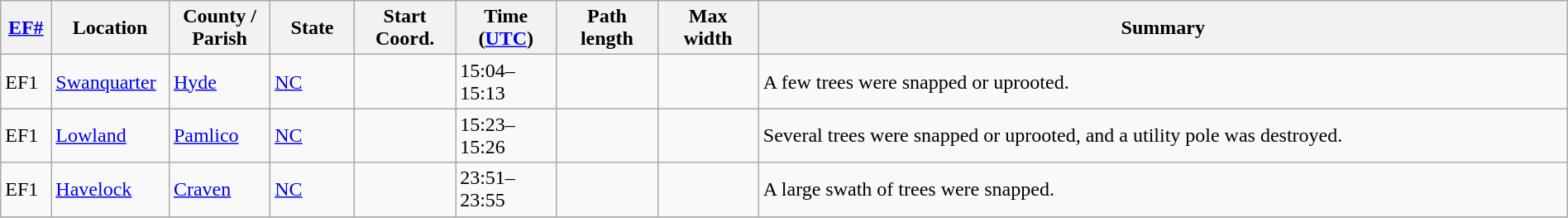<table class="wikitable sortable" style="width:100%;">
<tr>
<th scope="col" style="width:3%; text-align:center;"><a href='#'>EF#</a></th>
<th scope="col" style="width:7%; text-align:center;" class="unsortable">Location</th>
<th scope="col" style="width:6%; text-align:center;" class="unsortable">County / Parish</th>
<th scope="col" style="width:5%; text-align:center;">State</th>
<th scope="col" style="width:6%; text-align:center;">Start Coord.</th>
<th scope="col" style="width:6%; text-align:center;">Time (<a href='#'>UTC</a>)</th>
<th scope="col" style="width:6%; text-align:center;">Path length</th>
<th scope="col" style="width:6%; text-align:center;">Max width</th>
<th scope="col" class="unsortable" style="width:48%; text-align:center;">Summary</th>
</tr>
<tr>
<td bgcolor=>EF1</td>
<td><a href='#'>Swanquarter</a></td>
<td><a href='#'>Hyde</a></td>
<td><a href='#'>NC</a></td>
<td></td>
<td>15:04–15:13</td>
<td></td>
<td></td>
<td>A few trees were snapped or uprooted.</td>
</tr>
<tr>
<td bgcolor=>EF1</td>
<td><a href='#'>Lowland</a></td>
<td><a href='#'>Pamlico</a></td>
<td><a href='#'>NC</a></td>
<td></td>
<td>15:23–15:26</td>
<td></td>
<td></td>
<td>Several trees were snapped or uprooted, and a utility pole was destroyed.</td>
</tr>
<tr>
<td bgcolor=>EF1</td>
<td><a href='#'>Havelock</a></td>
<td><a href='#'>Craven</a></td>
<td><a href='#'>NC</a></td>
<td></td>
<td>23:51–23:55</td>
<td></td>
<td></td>
<td>A large swath of trees were snapped.</td>
</tr>
<tr>
</tr>
</table>
